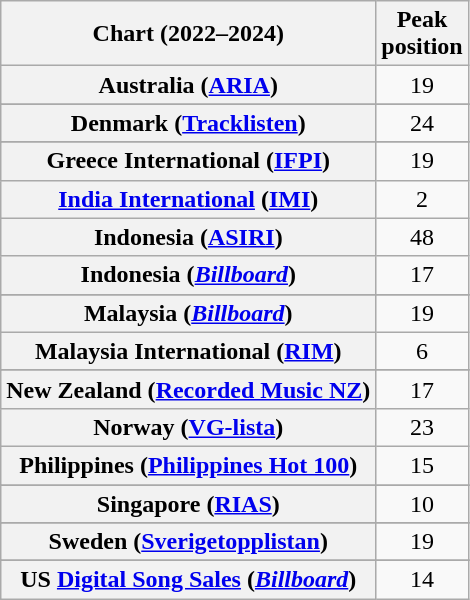<table class="wikitable sortable plainrowheaders" style="text-align:center">
<tr>
<th scope="col">Chart (2022–2024)</th>
<th scope="col">Peak<br>position</th>
</tr>
<tr>
<th scope="row">Australia (<a href='#'>ARIA</a>)</th>
<td>19</td>
</tr>
<tr>
</tr>
<tr>
</tr>
<tr>
<th scope="row">Denmark (<a href='#'>Tracklisten</a>)</th>
<td>24</td>
</tr>
<tr>
</tr>
<tr>
<th scope="row">Greece International (<a href='#'>IFPI</a>)</th>
<td>19</td>
</tr>
<tr>
<th scope="row"><a href='#'>India International</a> (<a href='#'>IMI</a>)</th>
<td>2</td>
</tr>
<tr>
<th scope="row">Indonesia (<a href='#'>ASIRI</a>)</th>
<td>48</td>
</tr>
<tr>
<th scope="row">Indonesia (<em><a href='#'>Billboard</a></em>)</th>
<td>17</td>
</tr>
<tr>
</tr>
<tr>
</tr>
<tr>
<th scope="row">Malaysia (<em><a href='#'>Billboard</a></em>)</th>
<td>19</td>
</tr>
<tr>
<th scope="row">Malaysia International (<a href='#'>RIM</a>)</th>
<td>6</td>
</tr>
<tr>
</tr>
<tr>
<th scope="row">New Zealand (<a href='#'>Recorded Music NZ</a>)</th>
<td>17</td>
</tr>
<tr>
<th scope="row">Norway (<a href='#'>VG-lista</a>)</th>
<td>23</td>
</tr>
<tr>
<th scope="row">Philippines (<a href='#'>Philippines Hot 100</a>)</th>
<td>15</td>
</tr>
<tr>
</tr>
<tr>
<th scope="row">Singapore (<a href='#'>RIAS</a>)</th>
<td>10</td>
</tr>
<tr>
</tr>
<tr>
<th scope="row">Sweden (<a href='#'>Sverigetopplistan</a>)</th>
<td>19</td>
</tr>
<tr>
</tr>
<tr>
</tr>
<tr>
<th scope="row">US <a href='#'>Digital Song Sales</a> (<a href='#'><em>Billboard</em></a>)</th>
<td>14</td>
</tr>
</table>
